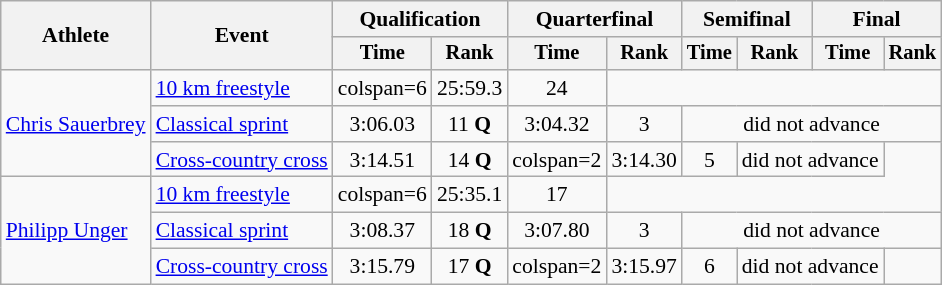<table class="wikitable" style="font-size:90%">
<tr>
<th rowspan="2">Athlete</th>
<th rowspan="2">Event</th>
<th colspan="2">Qualification</th>
<th colspan="2">Quarterfinal</th>
<th colspan="2">Semifinal</th>
<th colspan="2">Final</th>
</tr>
<tr style="font-size:95%">
<th>Time</th>
<th>Rank</th>
<th>Time</th>
<th>Rank</th>
<th>Time</th>
<th>Rank</th>
<th>Time</th>
<th>Rank</th>
</tr>
<tr align=center>
<td align=left rowspan=3><a href='#'>Chris Sauerbrey</a></td>
<td align=left><a href='#'>10 km freestyle</a></td>
<td>colspan=6 </td>
<td>25:59.3</td>
<td>24</td>
</tr>
<tr align=center>
<td align=left><a href='#'>Classical sprint</a></td>
<td>3:06.03</td>
<td>11 <strong>Q</strong></td>
<td>3:04.32</td>
<td>3</td>
<td colspan=4>did not advance</td>
</tr>
<tr align=center>
<td align=left><a href='#'>Cross-country cross</a></td>
<td>3:14.51</td>
<td>14 <strong>Q</strong></td>
<td>colspan=2 </td>
<td>3:14.30</td>
<td>5</td>
<td colspan=2>did not advance</td>
</tr>
<tr align=center>
<td align=left rowspan=3><a href='#'>Philipp Unger</a></td>
<td align=left><a href='#'>10 km freestyle</a></td>
<td>colspan=6 </td>
<td>25:35.1</td>
<td>17</td>
</tr>
<tr align=center>
<td align=left><a href='#'>Classical sprint</a></td>
<td>3:08.37</td>
<td>18 <strong>Q</strong></td>
<td>3:07.80</td>
<td>3</td>
<td colspan=4>did not advance</td>
</tr>
<tr align=center>
<td align=left><a href='#'>Cross-country cross</a></td>
<td>3:15.79</td>
<td>17 <strong>Q</strong></td>
<td>colspan=2 </td>
<td>3:15.97</td>
<td>6</td>
<td colspan=2>did not advance</td>
</tr>
</table>
